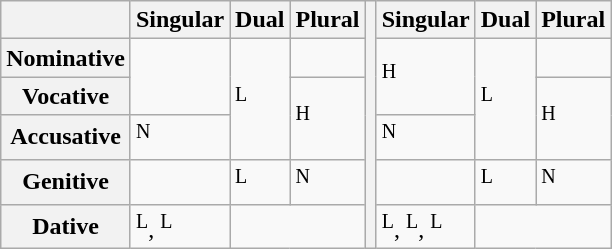<table class="wikitable">
<tr>
<th></th>
<th>Singular</th>
<th>Dual</th>
<th>Plural</th>
<th rowspan="6"></th>
<th>Singular</th>
<th>Dual</th>
<th>Plural</th>
</tr>
<tr>
<th>Nominative</th>
<td rowspan="2"></td>
<td rowspan="3"><sup>L</sup></td>
<td></td>
<td rowspan="2"><sup>H</sup></td>
<td rowspan="3"><sup>L</sup></td>
<td></td>
</tr>
<tr>
<th>Vocative</th>
<td rowspan="2"><sup>H</sup></td>
<td rowspan="2"><sup>H</sup></td>
</tr>
<tr>
<th>Accusative</th>
<td><sup>N</sup></td>
<td><sup>N</sup></td>
</tr>
<tr>
<th>Genitive</th>
<td></td>
<td><sup>L</sup></td>
<td><sup>N</sup></td>
<td></td>
<td><sup>L</sup></td>
<td><sup>N</sup></td>
</tr>
<tr>
<th>Dative</th>
<td><sup>L</sup>, <sup>L</sup></td>
<td colspan="2"></td>
<td><sup>L</sup>, <sup>L</sup>, <sup>L</sup></td>
<td colspan="2"></td>
</tr>
</table>
